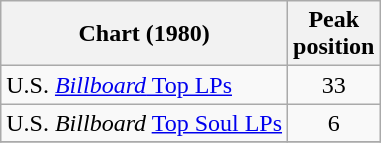<table class="wikitable">
<tr>
<th>Chart (1980)</th>
<th>Peak<br>position</th>
</tr>
<tr>
<td>U.S. <a href='#'><em>Billboard</em> Top LPs</a></td>
<td align="center">33</td>
</tr>
<tr>
<td>U.S. <em>Billboard</em> <a href='#'>Top Soul LPs</a></td>
<td align="center">6</td>
</tr>
<tr>
</tr>
</table>
